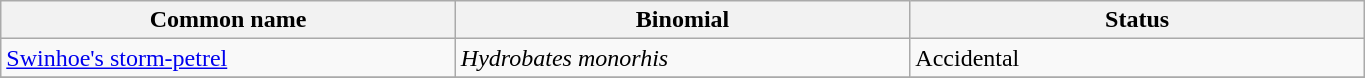<table width=72% class="wikitable">
<tr>
<th width=24%>Common name</th>
<th width=24%>Binomial</th>
<th width=24%>Status</th>
</tr>
<tr>
<td><a href='#'>Swinhoe's storm-petrel</a></td>
<td><em>Hydrobates monorhis</em></td>
<td>Accidental</td>
</tr>
<tr>
</tr>
</table>
